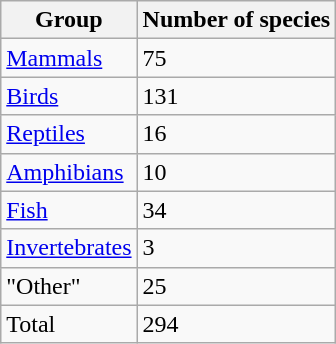<table class="wikitable sortable mw-collapsible">
<tr>
<th>Group</th>
<th>Number of species</th>
</tr>
<tr>
<td><a href='#'>Mammals</a></td>
<td>75</td>
</tr>
<tr>
<td><a href='#'>Birds</a></td>
<td>131</td>
</tr>
<tr>
<td><a href='#'>Reptiles</a></td>
<td>16</td>
</tr>
<tr>
<td><a href='#'>Amphibians</a></td>
<td>10</td>
</tr>
<tr>
<td><a href='#'>Fish</a></td>
<td>34</td>
</tr>
<tr>
<td><a href='#'>Invertebrates</a></td>
<td>3</td>
</tr>
<tr>
<td>"Other"</td>
<td>25</td>
</tr>
<tr>
<td>Total</td>
<td>294</td>
</tr>
</table>
